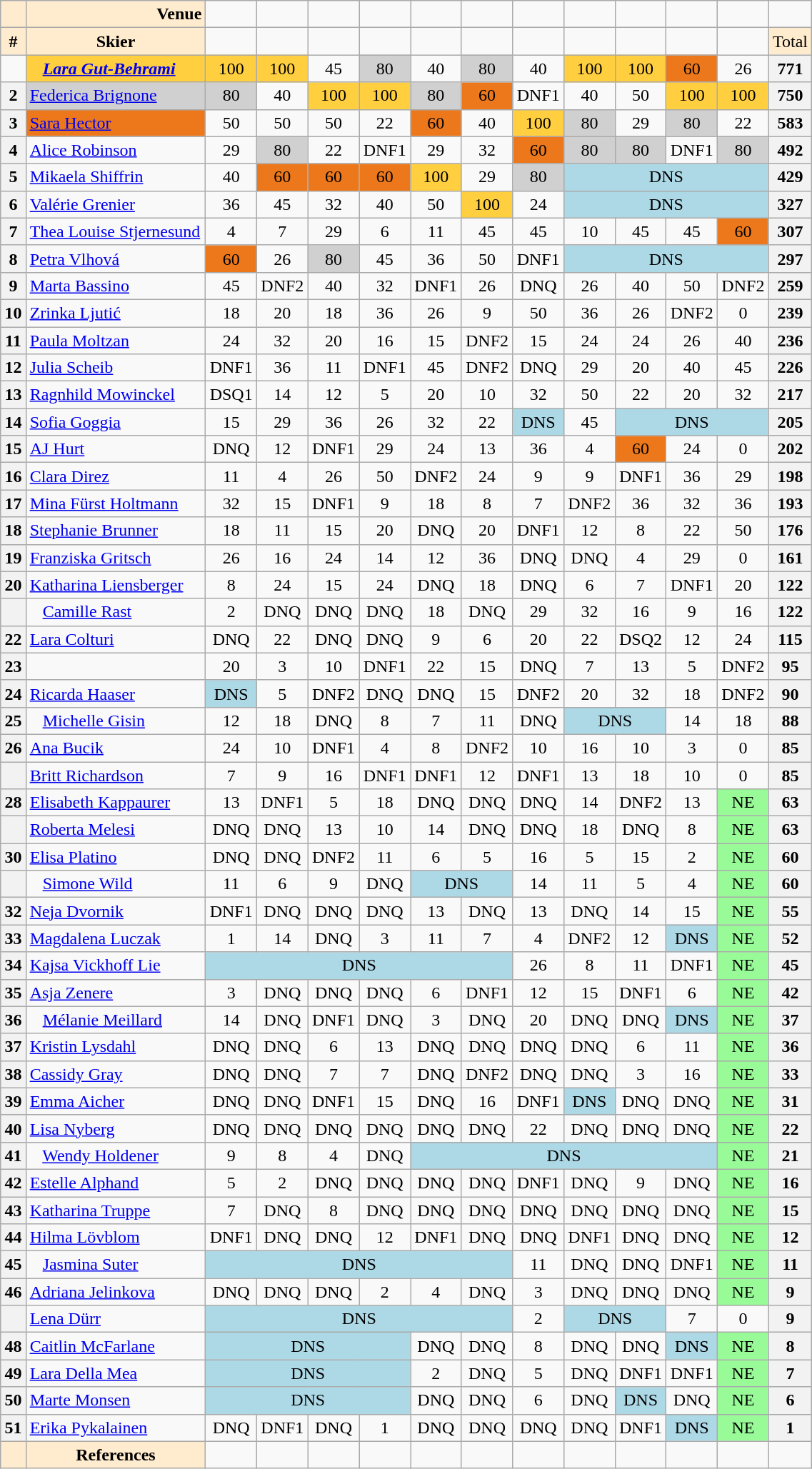<table class="wikitable" width=60% style="font-size:100%; text-align:center;">
<tr>
<td bgcolor=ffebcd></td>
<td bgcolor=FFEBCD align=right><strong>Venue</strong></td>
<td></td>
<td></td>
<td></td>
<td></td>
<td></td>
<td></td>
<td></td>
<td></td>
<td></td>
<td></td>
<td></td>
</tr>
<tr>
<td bgcolor=ffebcd><strong>#</strong></td>
<td bgcolor=FFEBCD><strong>Skier</strong></td>
<td></td>
<td></td>
<td></td>
<td></td>
<td></td>
<td></td>
<td></td>
<td></td>
<td></td>
<td></td>
<td></td>
<td bgcolor=ffebcd>Total</td>
</tr>
<tr>
<td></td>
<td bgcolor=ffcf40 align=left>   <strong><em><a href='#'>Lara Gut-Behrami</a></em></strong></td>
<td bgcolor=ffcf40>100</td>
<td bgcolor=ffcf40>100</td>
<td>45</td>
<td bgcolor=d0d0d0>80</td>
<td>40</td>
<td bgcolor=d0d0d0>80</td>
<td>40</td>
<td bgcolor=ffcf40>100</td>
<td bgcolor=ffcf40>100</td>
<td bgcolor=ec781b>60</td>
<td>26</td>
<th>771</th>
</tr>
<tr>
<th>2</th>
<td bgcolor=d0d0d0 align=left> <a href='#'>Federica Brignone</a></td>
<td bgcolor=d0d0d0>80</td>
<td>40</td>
<td bgcolor=ffcf40>100</td>
<td bgcolor=ffcf40>100</td>
<td bgcolor=d0d0d0>80</td>
<td bgcolor=ec781b>60</td>
<td>DNF1</td>
<td>40</td>
<td>50</td>
<td bgcolor=ffcf40>100</td>
<td bgcolor=ffcf40>100</td>
<th>750</th>
</tr>
<tr>
<th>3</th>
<td bgcolor=ec781b align=left> <a href='#'>Sara Hector</a></td>
<td>50</td>
<td>50</td>
<td>50</td>
<td>22</td>
<td bgcolor=ec781b>60</td>
<td>40</td>
<td bgcolor=ffcf40>100</td>
<td bgcolor=d0d0d0>80</td>
<td>29</td>
<td bgcolor=d0d0d0>80</td>
<td>22</td>
<th>583</th>
</tr>
<tr>
<th>4</th>
<td align=left> <a href='#'>Alice Robinson</a></td>
<td>29</td>
<td bgcolor=d0d0d0>80</td>
<td>22</td>
<td>DNF1</td>
<td>29</td>
<td>32</td>
<td bgcolor=ec781b>60</td>
<td bgcolor=d0d0d0>80</td>
<td bgcolor=d0d0d0>80</td>
<td>DNF1</td>
<td bgcolor=d0d0d0>80</td>
<th>492</th>
</tr>
<tr>
<th>5</th>
<td align=left> <a href='#'>Mikaela Shiffrin</a></td>
<td>40</td>
<td bgcolor=ec781b>60</td>
<td bgcolor=ec781b>60</td>
<td bgcolor=ec781b>60</td>
<td bgcolor=ffcf40>100</td>
<td>29</td>
<td bgcolor=d0d0d0>80</td>
<td colspan=4 bgcolor=add8e6>DNS</td>
<th>429</th>
</tr>
<tr>
<th>6</th>
<td align=left> <a href='#'>Valérie Grenier</a></td>
<td>36</td>
<td>45</td>
<td>32</td>
<td>40</td>
<td>50</td>
<td bgcolor=ffcf40>100</td>
<td>24</td>
<td colspan=4 bgcolor=add8e6>DNS</td>
<th>327</th>
</tr>
<tr>
<th>7</th>
<td align=left> <a href='#'>Thea Louise Stjernesund</a></td>
<td>4</td>
<td>7</td>
<td>29</td>
<td>6</td>
<td>11</td>
<td>45</td>
<td>45</td>
<td>10</td>
<td>45</td>
<td>45</td>
<td bgcolor=ec781b>60</td>
<th>307</th>
</tr>
<tr>
<th>8</th>
<td align=left> <a href='#'>Petra Vlhová</a></td>
<td bgcolor=ec781b>60</td>
<td>26</td>
<td bgcolor=d0d0d0>80</td>
<td>45</td>
<td>36</td>
<td>50</td>
<td>DNF1</td>
<td colspan=4 bgcolor=add8e6>DNS</td>
<th>297</th>
</tr>
<tr>
<th>9</th>
<td align=left> <a href='#'>Marta Bassino</a></td>
<td>45</td>
<td>DNF2</td>
<td>40</td>
<td>32</td>
<td>DNF1</td>
<td>26</td>
<td>DNQ</td>
<td>26</td>
<td>40</td>
<td>50</td>
<td>DNF2</td>
<th>259</th>
</tr>
<tr>
<th>10</th>
<td align=left> <a href='#'>Zrinka Ljutić</a></td>
<td>18</td>
<td>20</td>
<td>18</td>
<td>36</td>
<td>26</td>
<td>9</td>
<td>50</td>
<td>36</td>
<td>26</td>
<td>DNF2</td>
<td>0</td>
<th>239</th>
</tr>
<tr>
<th>11</th>
<td align=left> <a href='#'>Paula Moltzan</a></td>
<td>24</td>
<td>32</td>
<td>20</td>
<td>16</td>
<td>15</td>
<td>DNF2</td>
<td>15</td>
<td>24</td>
<td>24</td>
<td>26</td>
<td>40</td>
<th>236</th>
</tr>
<tr>
<th>12</th>
<td align=left> <a href='#'>Julia Scheib</a></td>
<td>DNF1</td>
<td>36</td>
<td>11</td>
<td>DNF1</td>
<td>45</td>
<td>DNF2</td>
<td>DNQ</td>
<td>29</td>
<td>20</td>
<td>40</td>
<td>45</td>
<th>226</th>
</tr>
<tr>
<th>13</th>
<td align=left> <a href='#'>Ragnhild Mowinckel</a></td>
<td>DSQ1</td>
<td>14</td>
<td>12</td>
<td>5</td>
<td>20</td>
<td>10</td>
<td>32</td>
<td>50</td>
<td>22</td>
<td>20</td>
<td>32</td>
<th>217</th>
</tr>
<tr>
<th>14</th>
<td align=left> <a href='#'>Sofia Goggia</a></td>
<td>15</td>
<td>29</td>
<td>36</td>
<td>26</td>
<td>32</td>
<td>22</td>
<td bgcolor=add8e6>DNS</td>
<td>45</td>
<td colspan=3 bgcolor=add8e6>DNS</td>
<th>205</th>
</tr>
<tr>
<th>15</th>
<td align=left> <a href='#'>AJ Hurt</a></td>
<td>DNQ</td>
<td>12</td>
<td>DNF1</td>
<td>29</td>
<td>24</td>
<td>13</td>
<td>36</td>
<td>4</td>
<td bgcolor=ec781b>60</td>
<td>24</td>
<td>0</td>
<th>202</th>
</tr>
<tr>
<th>16</th>
<td align=left> <a href='#'>Clara Direz</a></td>
<td>11</td>
<td>4</td>
<td>26</td>
<td>50</td>
<td>DNF2</td>
<td>24</td>
<td>9</td>
<td>9</td>
<td>DNF1</td>
<td>36</td>
<td>29</td>
<th>198</th>
</tr>
<tr>
<th>17</th>
<td align=left> <a href='#'>Mina Fürst Holtmann</a></td>
<td>32</td>
<td>15</td>
<td>DNF1</td>
<td>9</td>
<td>18</td>
<td>8</td>
<td>7</td>
<td>DNF2</td>
<td>36</td>
<td>32</td>
<td>36</td>
<th>193</th>
</tr>
<tr>
<th>18</th>
<td align=left> <a href='#'>Stephanie Brunner</a></td>
<td>18</td>
<td>11</td>
<td>15</td>
<td>20</td>
<td>DNQ</td>
<td>20</td>
<td>DNF1</td>
<td>12</td>
<td>8</td>
<td>22</td>
<td>50</td>
<th>176</th>
</tr>
<tr>
<th>19</th>
<td align=left> <a href='#'>Franziska Gritsch</a></td>
<td>26</td>
<td>16</td>
<td>24</td>
<td>14</td>
<td>12</td>
<td>36</td>
<td>DNQ</td>
<td>DNQ</td>
<td>4</td>
<td>29</td>
<td>0</td>
<th>161</th>
</tr>
<tr>
<th>20</th>
<td align=left> <a href='#'>Katharina Liensberger</a></td>
<td>8</td>
<td>24</td>
<td>15</td>
<td>24</td>
<td>DNQ</td>
<td>18</td>
<td>DNQ</td>
<td>6</td>
<td>7</td>
<td>DNF1</td>
<td>20</td>
<th>122</th>
</tr>
<tr>
<th></th>
<td align=left>   <a href='#'>Camille Rast</a></td>
<td>2</td>
<td>DNQ</td>
<td>DNQ</td>
<td>DNQ</td>
<td>18</td>
<td>DNQ</td>
<td>29</td>
<td>32</td>
<td>16</td>
<td>9</td>
<td>16</td>
<th>122</th>
</tr>
<tr>
<th>22</th>
<td align=left> <a href='#'>Lara Colturi</a></td>
<td>DNQ</td>
<td>22</td>
<td>DNQ</td>
<td>DNQ</td>
<td>9</td>
<td>6</td>
<td>20</td>
<td>22</td>
<td>DSQ2</td>
<td>12</td>
<td>24</td>
<th>115</th>
</tr>
<tr>
<th>23</th>
<td align=left></td>
<td>20</td>
<td>3</td>
<td>10</td>
<td>DNF1</td>
<td>22</td>
<td>15</td>
<td>DNQ</td>
<td>7</td>
<td>13</td>
<td>5</td>
<td>DNF2</td>
<th>95</th>
</tr>
<tr>
<th>24</th>
<td align=left> <a href='#'>Ricarda Haaser</a></td>
<td bgcolor=add8e6>DNS</td>
<td>5</td>
<td>DNF2</td>
<td>DNQ</td>
<td>DNQ</td>
<td>15</td>
<td>DNF2</td>
<td>20</td>
<td>32</td>
<td>18</td>
<td>DNF2</td>
<th>90</th>
</tr>
<tr>
<th>25</th>
<td align=left>   <a href='#'>Michelle Gisin</a></td>
<td>12</td>
<td>18</td>
<td>DNQ</td>
<td>8</td>
<td>7</td>
<td>11</td>
<td>DNQ</td>
<td colspan=2 bgcolor=add8e6>DNS</td>
<td>14</td>
<td>18</td>
<th>88</th>
</tr>
<tr>
<th>26</th>
<td align=left> <a href='#'>Ana Bucik</a></td>
<td>24</td>
<td>10</td>
<td>DNF1</td>
<td>4</td>
<td>8</td>
<td>DNF2</td>
<td>10</td>
<td>16</td>
<td>10</td>
<td>3</td>
<td>0</td>
<th>85</th>
</tr>
<tr>
<th></th>
<td align=left> <a href='#'>Britt Richardson</a></td>
<td>7</td>
<td>9</td>
<td>16</td>
<td>DNF1</td>
<td>DNF1</td>
<td>12</td>
<td>DNF1</td>
<td>13</td>
<td>18</td>
<td>10</td>
<td>0</td>
<th>85</th>
</tr>
<tr>
<th>28</th>
<td align=left> <a href='#'>Elisabeth Kappaurer</a></td>
<td>13</td>
<td>DNF1</td>
<td>5</td>
<td>18</td>
<td>DNQ</td>
<td>DNQ</td>
<td>DNQ</td>
<td>14</td>
<td>DNF2</td>
<td>13</td>
<td bgcolor=98fb98>NE</td>
<th>63</th>
</tr>
<tr>
<th></th>
<td align=left> <a href='#'>Roberta Melesi</a></td>
<td>DNQ</td>
<td>DNQ</td>
<td>13</td>
<td>10</td>
<td>14</td>
<td>DNQ</td>
<td>DNQ</td>
<td>18</td>
<td>DNQ</td>
<td>8</td>
<td bgcolor=98fb98>NE</td>
<th>63</th>
</tr>
<tr>
<th>30</th>
<td align=left> <a href='#'>Elisa Platino</a></td>
<td>DNQ</td>
<td>DNQ</td>
<td>DNF2</td>
<td>11</td>
<td>6</td>
<td>5</td>
<td>16</td>
<td>5</td>
<td>15</td>
<td>2</td>
<td bgcolor=98fb98>NE</td>
<th>60</th>
</tr>
<tr>
<th></th>
<td align=left>   <a href='#'>Simone Wild</a></td>
<td>11</td>
<td>6</td>
<td>9</td>
<td>DNQ</td>
<td colspan=2 bgcolor=add8e6>DNS</td>
<td>14</td>
<td>11</td>
<td>5</td>
<td>4</td>
<td bgcolor=98fb98>NE</td>
<th>60</th>
</tr>
<tr>
<th>32</th>
<td align=left> <a href='#'>Neja Dvornik</a></td>
<td>DNF1</td>
<td>DNQ</td>
<td>DNQ</td>
<td>DNQ</td>
<td>13</td>
<td>DNQ</td>
<td>13</td>
<td>DNQ</td>
<td>14</td>
<td>15</td>
<td bgcolor=98fb98>NE</td>
<th>55</th>
</tr>
<tr>
<th>33</th>
<td align=left> <a href='#'>Magdalena Luczak</a></td>
<td>1</td>
<td>14</td>
<td>DNQ</td>
<td>3</td>
<td>11</td>
<td>7</td>
<td>4</td>
<td>DNF2</td>
<td>12</td>
<td bgcolor=add8e6>DNS</td>
<td bgcolor=98fb98>NE</td>
<th>52</th>
</tr>
<tr>
<th>34</th>
<td align=left> <a href='#'>Kajsa Vickhoff Lie</a></td>
<td colspan=6 bgcolor=add8e6>DNS</td>
<td>26</td>
<td>8</td>
<td>11</td>
<td>DNF1</td>
<td bgcolor=98fb98>NE</td>
<th>45</th>
</tr>
<tr>
<th>35</th>
<td align=left> <a href='#'>Asja Zenere</a></td>
<td>3</td>
<td>DNQ</td>
<td>DNQ</td>
<td>DNQ</td>
<td>6</td>
<td>DNF1</td>
<td>12</td>
<td>15</td>
<td>DNF1</td>
<td>6</td>
<td bgcolor=98fb98>NE</td>
<th>42</th>
</tr>
<tr>
<th>36</th>
<td align=left>   <a href='#'>Mélanie Meillard</a></td>
<td>14</td>
<td>DNQ</td>
<td>DNF1</td>
<td>DNQ</td>
<td>3</td>
<td>DNQ</td>
<td>20</td>
<td>DNQ</td>
<td>DNQ</td>
<td bgcolor=add8e6>DNS</td>
<td bgcolor=98fb98>NE</td>
<th>37</th>
</tr>
<tr>
<th>37</th>
<td align=left> <a href='#'>Kristin Lysdahl</a></td>
<td>DNQ</td>
<td>DNQ</td>
<td>6</td>
<td>13</td>
<td>DNQ</td>
<td>DNQ</td>
<td>DNQ</td>
<td>DNQ</td>
<td>6</td>
<td>11</td>
<td bgcolor=98fb98>NE</td>
<th>36</th>
</tr>
<tr>
<th>38</th>
<td align=left> <a href='#'>Cassidy Gray</a></td>
<td>DNQ</td>
<td>DNQ</td>
<td>7</td>
<td>7</td>
<td>DNQ</td>
<td>DNF2</td>
<td>DNQ</td>
<td>DNQ</td>
<td>3</td>
<td>16</td>
<td bgcolor=98fb98>NE</td>
<th>33</th>
</tr>
<tr>
<th>39</th>
<td align=left> <a href='#'>Emma Aicher</a></td>
<td>DNQ</td>
<td>DNQ</td>
<td>DNF1</td>
<td>15</td>
<td>DNQ</td>
<td>16</td>
<td>DNF1</td>
<td bgcolor=add8e6>DNS</td>
<td>DNQ</td>
<td>DNQ</td>
<td bgcolor=98fb98>NE</td>
<th>31</th>
</tr>
<tr>
<th>40</th>
<td align=left> <a href='#'>Lisa Nyberg</a></td>
<td>DNQ</td>
<td>DNQ</td>
<td>DNQ</td>
<td>DNQ</td>
<td>DNQ</td>
<td>DNQ</td>
<td>22</td>
<td>DNQ</td>
<td>DNQ</td>
<td>DNQ</td>
<td bgcolor=98fb98>NE</td>
<th>22</th>
</tr>
<tr>
<th>41</th>
<td align=left>   <a href='#'>Wendy Holdener</a></td>
<td>9</td>
<td>8</td>
<td>4</td>
<td>DNQ</td>
<td colspan=6 bgcolor=add8e6>DNS</td>
<td bgcolor=98fb98>NE</td>
<th>21</th>
</tr>
<tr>
<th>42</th>
<td align=left> <a href='#'>Estelle Alphand</a></td>
<td>5</td>
<td>2</td>
<td>DNQ</td>
<td>DNQ</td>
<td>DNQ</td>
<td>DNQ</td>
<td>DNF1</td>
<td>DNQ</td>
<td>9</td>
<td>DNQ</td>
<td bgcolor=98fb98>NE</td>
<th>16</th>
</tr>
<tr>
<th>43</th>
<td align=left> <a href='#'>Katharina Truppe</a></td>
<td>7</td>
<td>DNQ</td>
<td>8</td>
<td>DNQ</td>
<td>DNQ</td>
<td>DNQ</td>
<td>DNQ</td>
<td>DNQ</td>
<td>DNQ</td>
<td>DNQ</td>
<td bgcolor=98fb98>NE</td>
<th>15</th>
</tr>
<tr>
<th>44</th>
<td align=left> <a href='#'>Hilma Lövblom</a></td>
<td>DNF1</td>
<td>DNQ</td>
<td>DNQ</td>
<td>12</td>
<td>DNF1</td>
<td>DNQ</td>
<td>DNQ</td>
<td>DNF1</td>
<td>DNQ</td>
<td>DNQ</td>
<td bgcolor=98fb98>NE</td>
<th>12</th>
</tr>
<tr>
<th>45</th>
<td align=left>   <a href='#'>Jasmina Suter</a></td>
<td colspan=6 bgcolor=add8e6>DNS</td>
<td>11</td>
<td>DNQ</td>
<td>DNQ</td>
<td>DNF1</td>
<td bgcolor=98fb98>NE</td>
<th>11</th>
</tr>
<tr>
<th>46</th>
<td align=left> <a href='#'>Adriana Jelinkova</a></td>
<td>DNQ</td>
<td>DNQ</td>
<td>DNQ</td>
<td>2</td>
<td>4</td>
<td>DNQ</td>
<td>3</td>
<td>DNQ</td>
<td>DNQ</td>
<td>DNQ</td>
<td bgcolor=98fb98>NE</td>
<th>9</th>
</tr>
<tr>
<th></th>
<td align=left> <a href='#'>Lena Dürr</a></td>
<td colspan=6 bgcolor=add8e6>DNS</td>
<td>2</td>
<td colspan=2 bgcolor=add8e6>DNS</td>
<td>7</td>
<td>0</td>
<th>9</th>
</tr>
<tr>
<th>48</th>
<td align=left> <a href='#'>Caitlin McFarlane</a></td>
<td colspan=4 bgcolor=add8e6>DNS</td>
<td>DNQ</td>
<td>DNQ</td>
<td>8</td>
<td>DNQ</td>
<td>DNQ</td>
<td bgcolor=add8e6>DNS</td>
<td bgcolor=98fb98>NE</td>
<th>8</th>
</tr>
<tr>
<th>49</th>
<td align=left> <a href='#'>Lara Della Mea</a></td>
<td colspan=4 bgcolor=add8e6>DNS</td>
<td>2</td>
<td>DNQ</td>
<td>5</td>
<td>DNQ</td>
<td>DNF1</td>
<td>DNF1</td>
<td bgcolor=98fb98>NE</td>
<th>7</th>
</tr>
<tr>
<th>50</th>
<td align=left> <a href='#'>Marte Monsen</a></td>
<td colspan=4 bgcolor=add8e6>DNS</td>
<td>DNQ</td>
<td>DNQ</td>
<td>6</td>
<td>DNQ</td>
<td bgcolor=add8e6>DNS</td>
<td>DNQ</td>
<td bgcolor=98fb98>NE</td>
<th>6</th>
</tr>
<tr>
<th>51</th>
<td align=left> <a href='#'>Erika Pykalainen</a></td>
<td>DNQ</td>
<td>DNF1</td>
<td>DNQ</td>
<td>1</td>
<td>DNQ</td>
<td>DNQ</td>
<td>DNQ</td>
<td>DNQ</td>
<td>DNF1</td>
<td bgcolor=add8e6>DNS</td>
<td bgcolor=98fb98>NE</td>
<th>1</th>
</tr>
<tr>
<td bgcolor=ffebcd></td>
<td bgcolor=ffebcd><strong>References</strong></td>
<td></td>
<td></td>
<td></td>
<td></td>
<td></td>
<td></td>
<td></td>
<td></td>
<td></td>
<td></td>
<td></td>
</tr>
</table>
